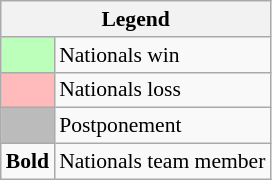<table class="wikitable" style="font-size:90%">
<tr>
<th colspan="2">Legend</th>
</tr>
<tr>
<td style="background:#bfb;"> </td>
<td>Nationals win</td>
</tr>
<tr>
<td style="background:#fbb;"> </td>
<td>Nationals loss</td>
</tr>
<tr>
<td style="background:#bbb;"> </td>
<td>Postponement</td>
</tr>
<tr>
<td><strong>Bold</strong></td>
<td>Nationals team member</td>
</tr>
</table>
